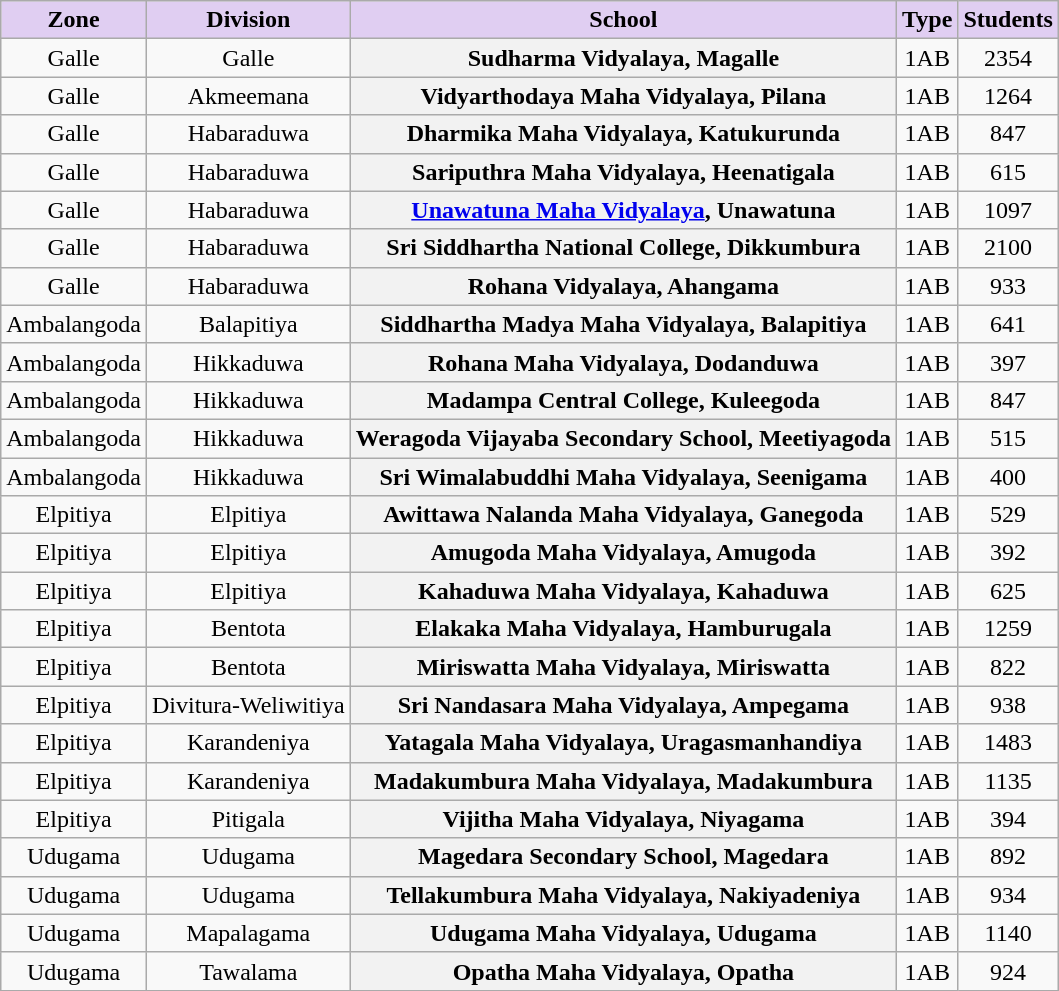<table class="wikitable sortable" style="text-align:center; font-size:100%">
<tr valign=bottom>
<th style="background-color:#E0CEF2;">Zone</th>
<th style="background-color:#E0CEF2;">Division</th>
<th style="background-color:#E0CEF2;">School</th>
<th style="background-color:#E0CEF2;">Type</th>
<th style="background-color:#E0CEF2;">Students</th>
</tr>
<tr>
<td>Galle</td>
<td>Galle</td>
<th>Sudharma Vidyalaya, Magalle</th>
<td>1AB</td>
<td>2354</td>
</tr>
<tr>
<td>Galle</td>
<td>Akmeemana</td>
<th>Vidyarthodaya Maha Vidyalaya, Pilana</th>
<td>1AB</td>
<td>1264</td>
</tr>
<tr>
<td>Galle</td>
<td>Habaraduwa</td>
<th>Dharmika Maha Vidyalaya, Katukurunda</th>
<td>1AB</td>
<td>847</td>
</tr>
<tr>
<td>Galle</td>
<td>Habaraduwa</td>
<th>Sariputhra Maha Vidyalaya, Heenatigala</th>
<td>1AB</td>
<td>615</td>
</tr>
<tr>
<td>Galle</td>
<td>Habaraduwa</td>
<th><a href='#'>Unawatuna Maha Vidyalaya</a>, Unawatuna</th>
<td>1AB</td>
<td>1097</td>
</tr>
<tr>
<td>Galle</td>
<td>Habaraduwa</td>
<th>Sri Siddhartha National College, Dikkumbura</th>
<td>1AB</td>
<td>2100</td>
</tr>
<tr>
<td>Galle</td>
<td>Habaraduwa</td>
<th>Rohana Vidyalaya, Ahangama</th>
<td>1AB</td>
<td>933</td>
</tr>
<tr>
<td>Ambalangoda</td>
<td>Balapitiya</td>
<th>Siddhartha Madya Maha Vidyalaya, Balapitiya</th>
<td>1AB</td>
<td>641</td>
</tr>
<tr>
<td>Ambalangoda</td>
<td>Hikkaduwa</td>
<th>Rohana Maha Vidyalaya, Dodanduwa</th>
<td>1AB</td>
<td>397</td>
</tr>
<tr>
<td>Ambalangoda</td>
<td>Hikkaduwa</td>
<th>Madampa Central College, Kuleegoda</th>
<td>1AB</td>
<td>847</td>
</tr>
<tr>
<td>Ambalangoda</td>
<td>Hikkaduwa</td>
<th>Weragoda Vijayaba Secondary School, Meetiyagoda</th>
<td>1AB</td>
<td>515</td>
</tr>
<tr>
<td>Ambalangoda</td>
<td>Hikkaduwa</td>
<th>Sri Wimalabuddhi Maha Vidyalaya, Seenigama</th>
<td>1AB</td>
<td>400</td>
</tr>
<tr>
<td>Elpitiya</td>
<td>Elpitiya</td>
<th>Awittawa Nalanda Maha Vidyalaya, Ganegoda</th>
<td>1AB</td>
<td>529</td>
</tr>
<tr>
<td>Elpitiya</td>
<td>Elpitiya</td>
<th>Amugoda Maha Vidyalaya, Amugoda</th>
<td>1AB</td>
<td>392</td>
</tr>
<tr>
<td>Elpitiya</td>
<td>Elpitiya</td>
<th>Kahaduwa Maha Vidyalaya, Kahaduwa</th>
<td>1AB</td>
<td>625</td>
</tr>
<tr>
<td>Elpitiya</td>
<td>Bentota</td>
<th>Elakaka Maha Vidyalaya, Hamburugala</th>
<td>1AB</td>
<td>1259</td>
</tr>
<tr>
<td>Elpitiya</td>
<td>Bentota</td>
<th>Miriswatta Maha Vidyalaya, Miriswatta</th>
<td>1AB</td>
<td>822</td>
</tr>
<tr>
<td>Elpitiya</td>
<td>Divitura-Weliwitiya</td>
<th>Sri Nandasara Maha Vidyalaya, Ampegama</th>
<td>1AB</td>
<td>938</td>
</tr>
<tr>
<td>Elpitiya</td>
<td>Karandeniya</td>
<th>Yatagala Maha Vidyalaya, Uragasmanhandiya</th>
<td>1AB</td>
<td>1483</td>
</tr>
<tr>
<td>Elpitiya</td>
<td>Karandeniya</td>
<th>Madakumbura Maha Vidyalaya, Madakumbura</th>
<td>1AB</td>
<td>1135</td>
</tr>
<tr>
<td>Elpitiya</td>
<td>Pitigala</td>
<th>Vijitha Maha Vidyalaya, Niyagama</th>
<td>1AB</td>
<td>394</td>
</tr>
<tr>
<td>Udugama</td>
<td>Udugama</td>
<th>Magedara Secondary School, Magedara</th>
<td>1AB</td>
<td>892</td>
</tr>
<tr>
<td>Udugama</td>
<td>Udugama</td>
<th>Tellakumbura Maha Vidyalaya, Nakiyadeniya</th>
<td>1AB</td>
<td>934</td>
</tr>
<tr>
<td>Udugama</td>
<td>Mapalagama</td>
<th>Udugama Maha Vidyalaya, Udugama</th>
<td>1AB</td>
<td>1140</td>
</tr>
<tr>
<td>Udugama</td>
<td>Tawalama</td>
<th>Opatha Maha Vidyalaya, Opatha</th>
<td>1AB</td>
<td>924</td>
</tr>
</table>
